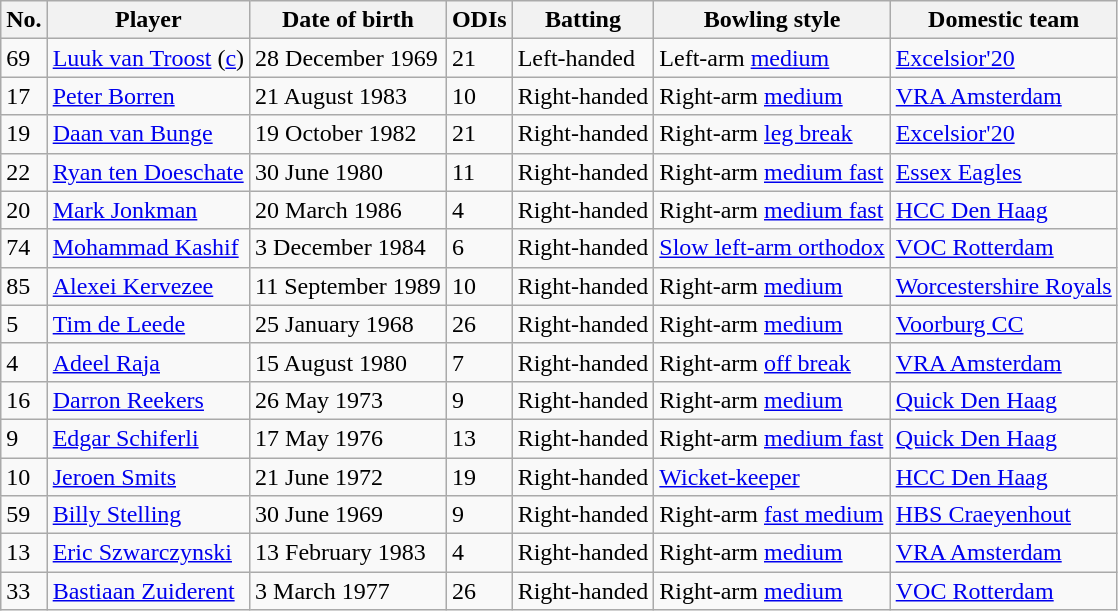<table class="wikitable">
<tr>
<th>No.</th>
<th>Player</th>
<th>Date of birth</th>
<th>ODIs</th>
<th>Batting</th>
<th>Bowling style</th>
<th>Domestic team</th>
</tr>
<tr>
<td>69</td>
<td><a href='#'>Luuk van Troost</a> (<a href='#'>c</a>)</td>
<td>28 December 1969</td>
<td>21</td>
<td>Left-handed</td>
<td>Left-arm <a href='#'>medium</a></td>
<td><a href='#'>Excelsior'20</a></td>
</tr>
<tr>
<td>17</td>
<td><a href='#'>Peter Borren</a></td>
<td>21 August 1983</td>
<td>10</td>
<td>Right-handed</td>
<td>Right-arm <a href='#'>medium</a></td>
<td><a href='#'>VRA Amsterdam</a></td>
</tr>
<tr>
<td>19</td>
<td><a href='#'>Daan van Bunge</a></td>
<td>19 October 1982</td>
<td>21</td>
<td>Right-handed</td>
<td>Right-arm <a href='#'>leg break</a></td>
<td><a href='#'>Excelsior'20</a></td>
</tr>
<tr>
<td>22</td>
<td><a href='#'>Ryan ten Doeschate</a></td>
<td>30 June 1980</td>
<td>11</td>
<td>Right-handed</td>
<td>Right-arm <a href='#'>medium fast</a></td>
<td><a href='#'>Essex Eagles</a></td>
</tr>
<tr>
<td>20</td>
<td><a href='#'>Mark Jonkman</a></td>
<td>20 March 1986</td>
<td>4</td>
<td>Right-handed</td>
<td>Right-arm <a href='#'>medium fast</a></td>
<td><a href='#'>HCC Den Haag</a></td>
</tr>
<tr>
<td>74</td>
<td><a href='#'>Mohammad Kashif</a></td>
<td>3 December 1984</td>
<td>6</td>
<td>Right-handed</td>
<td><a href='#'>Slow left-arm orthodox</a></td>
<td><a href='#'>VOC Rotterdam</a></td>
</tr>
<tr>
<td>85</td>
<td><a href='#'>Alexei Kervezee</a></td>
<td>11 September 1989</td>
<td>10</td>
<td>Right-handed</td>
<td>Right-arm <a href='#'>medium</a></td>
<td><a href='#'>Worcestershire Royals</a></td>
</tr>
<tr>
<td>5</td>
<td><a href='#'>Tim de Leede</a></td>
<td>25 January 1968</td>
<td>26</td>
<td>Right-handed</td>
<td>Right-arm <a href='#'>medium</a></td>
<td><a href='#'>Voorburg CC</a></td>
</tr>
<tr>
<td>4</td>
<td><a href='#'>Adeel Raja</a></td>
<td>15 August 1980</td>
<td>7</td>
<td>Right-handed</td>
<td>Right-arm <a href='#'>off break</a></td>
<td><a href='#'>VRA Amsterdam</a></td>
</tr>
<tr>
<td>16</td>
<td><a href='#'>Darron Reekers</a></td>
<td>26 May 1973</td>
<td>9</td>
<td>Right-handed</td>
<td>Right-arm <a href='#'>medium</a></td>
<td><a href='#'>Quick Den Haag</a></td>
</tr>
<tr>
<td>9</td>
<td><a href='#'>Edgar Schiferli</a></td>
<td>17 May 1976</td>
<td>13</td>
<td>Right-handed</td>
<td>Right-arm <a href='#'>medium fast</a></td>
<td><a href='#'>Quick Den Haag</a></td>
</tr>
<tr>
<td>10</td>
<td><a href='#'>Jeroen Smits</a></td>
<td>21 June 1972</td>
<td>19</td>
<td>Right-handed</td>
<td><a href='#'>Wicket-keeper</a></td>
<td><a href='#'>HCC Den Haag</a></td>
</tr>
<tr>
<td>59</td>
<td><a href='#'>Billy Stelling</a></td>
<td>30 June 1969</td>
<td>9</td>
<td>Right-handed</td>
<td>Right-arm <a href='#'>fast medium</a></td>
<td><a href='#'>HBS Craeyenhout</a></td>
</tr>
<tr>
<td>13</td>
<td><a href='#'>Eric Szwarczynski</a></td>
<td>13 February 1983</td>
<td>4</td>
<td>Right-handed</td>
<td>Right-arm <a href='#'>medium</a></td>
<td><a href='#'>VRA Amsterdam</a></td>
</tr>
<tr>
<td>33</td>
<td><a href='#'>Bastiaan Zuiderent</a></td>
<td>3 March 1977</td>
<td>26</td>
<td>Right-handed</td>
<td>Right-arm <a href='#'>medium</a></td>
<td><a href='#'>VOC Rotterdam</a></td>
</tr>
</table>
